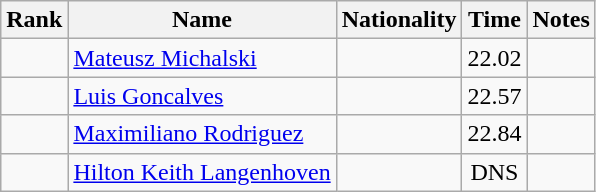<table class="wikitable sortable" style="text-align:center">
<tr>
<th>Rank</th>
<th>Name</th>
<th>Nationality</th>
<th>Time</th>
<th>Notes</th>
</tr>
<tr>
<td></td>
<td align=left><a href='#'>Mateusz Michalski</a></td>
<td align=left></td>
<td>22.02</td>
<td></td>
</tr>
<tr>
<td></td>
<td align=left><a href='#'>Luis Goncalves</a></td>
<td align=left></td>
<td>22.57</td>
<td></td>
</tr>
<tr>
<td></td>
<td align=left><a href='#'>Maximiliano Rodriguez</a></td>
<td align=left></td>
<td>22.84</td>
<td></td>
</tr>
<tr>
<td></td>
<td align=left><a href='#'>Hilton Keith Langenhoven</a></td>
<td align=left></td>
<td>DNS</td>
<td></td>
</tr>
</table>
